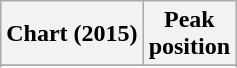<table class="wikitable sortable plainrowheaders" style="text-align:center">
<tr>
<th scope="col">Chart (2015)</th>
<th scope="col">Peak<br> position</th>
</tr>
<tr>
</tr>
<tr>
</tr>
<tr>
</tr>
<tr>
</tr>
</table>
